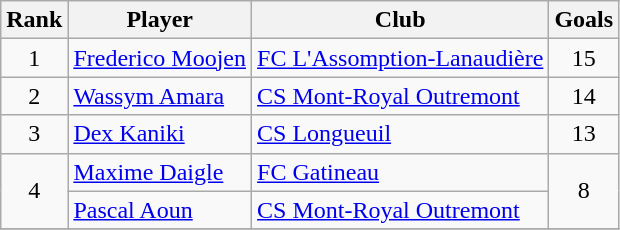<table class="wikitable">
<tr>
<th>Rank</th>
<th>Player</th>
<th>Club</th>
<th>Goals</th>
</tr>
<tr>
<td align=center>1</td>
<td><a href='#'>Frederico Moojen</a></td>
<td><a href='#'>FC L'Assomption-Lanaudière</a></td>
<td align=center>15</td>
</tr>
<tr>
<td align=center>2</td>
<td><a href='#'>Wassym Amara</a></td>
<td><a href='#'>CS Mont-Royal Outremont</a></td>
<td align=center>14</td>
</tr>
<tr>
<td align=center>3</td>
<td><a href='#'>Dex Kaniki</a></td>
<td><a href='#'>CS Longueuil</a></td>
<td align=center>13</td>
</tr>
<tr>
<td rowspan="2" align=center>4</td>
<td><a href='#'>Maxime Daigle</a></td>
<td><a href='#'>FC Gatineau</a></td>
<td rowspan="2" align=center>8</td>
</tr>
<tr>
<td><a href='#'>Pascal Aoun</a></td>
<td><a href='#'>CS Mont-Royal Outremont</a></td>
</tr>
<tr>
</tr>
</table>
